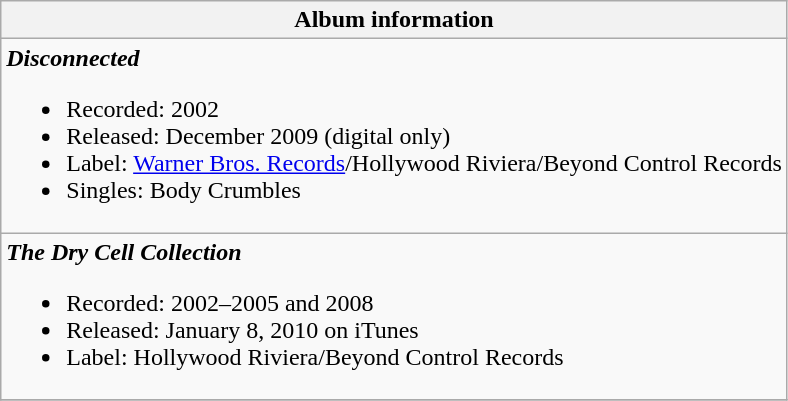<table class="wikitable">
<tr>
<th align="center">Album information</th>
</tr>
<tr>
<td align="left"><strong><em>Disconnected</em></strong><br><ul><li>Recorded: 2002</li><li>Released:  December 2009 (digital only)</li><li>Label: <a href='#'>Warner Bros. Records</a>/Hollywood Riviera/Beyond Control Records</li><li>Singles: Body Crumbles</li></ul></td>
</tr>
<tr>
<td align="left"><strong><em>The Dry Cell Collection</em></strong><br><ul><li>Recorded: 2002–2005 and 2008</li><li>Released:  January 8, 2010 on iTunes</li><li>Label: Hollywood Riviera/Beyond Control Records</li></ul></td>
</tr>
<tr>
</tr>
</table>
